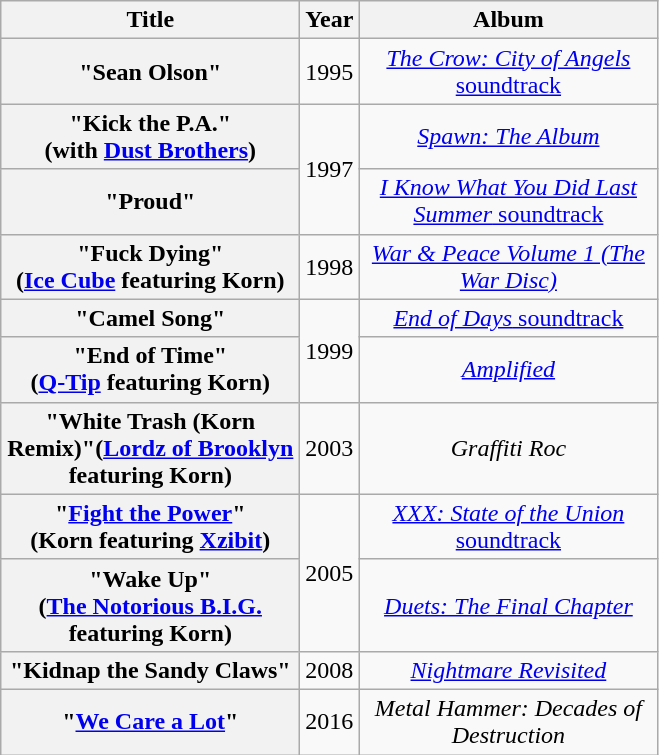<table class="wikitable plainrowheaders" style="text-align:center;">
<tr>
<th scope="col" style="width:12em;">Title</th>
<th scope="col">Year</th>
<th scope="col" style="width:12em;">Album</th>
</tr>
<tr>
<th scope="row">"Sean Olson"</th>
<td>1995</td>
<td><a href='#'><em>The Crow: City of Angels</em> soundtrack</a></td>
</tr>
<tr>
<th scope="row">"Kick the P.A."<br><span>(with <a href='#'>Dust Brothers</a>)</span></th>
<td rowspan="2">1997</td>
<td><em><a href='#'>Spawn: The Album</a></em></td>
</tr>
<tr>
<th scope="row">"Proud"</th>
<td><a href='#'><em>I Know What You Did Last Summer</em> soundtrack</a></td>
</tr>
<tr>
<th scope="row">"Fuck Dying"<br><span>(<a href='#'>Ice Cube</a> featuring Korn)</span></th>
<td>1998</td>
<td><a href='#'><em>War & Peace Volume 1 (The War Disc)</em></a></td>
</tr>
<tr>
<th scope="row">"Camel Song"</th>
<td rowspan="2">1999</td>
<td><a href='#'><em>End of Days</em> soundtrack</a></td>
</tr>
<tr>
<th scope="row">"End of Time"<br><span>(<a href='#'>Q-Tip</a> featuring Korn)</span></th>
<td><em><a href='#'>Amplified</a></em></td>
</tr>
<tr>
<th scope="row">"White Trash (Korn Remix)"<span>(<a href='#'>Lordz of Brooklyn</a> featuring Korn)</span></th>
<td rowspan="1">2003</td>
<td><em>Graffiti Roc</em></td>
</tr>
<tr>
<th scope="row">"<a href='#'>Fight the Power</a>"<br><span>(Korn featuring <a href='#'>Xzibit</a>)</span></th>
<td rowspan="2">2005</td>
<td><a href='#'><em>XXX: State of the Union</em> soundtrack</a></td>
</tr>
<tr>
<th scope="row">"Wake Up"<br><span>(<a href='#'>The Notorious B.I.G.</a> featuring Korn)</span></th>
<td><em><a href='#'>Duets: The Final Chapter</a></em></td>
</tr>
<tr>
<th scope="row">"Kidnap the Sandy Claws"</th>
<td>2008</td>
<td><em><a href='#'>Nightmare Revisited</a></em></td>
</tr>
<tr>
<th scope="row">"<a href='#'>We Care a Lot</a>"</th>
<td>2016</td>
<td><em>Metal Hammer: Decades of Destruction</em></td>
</tr>
</table>
